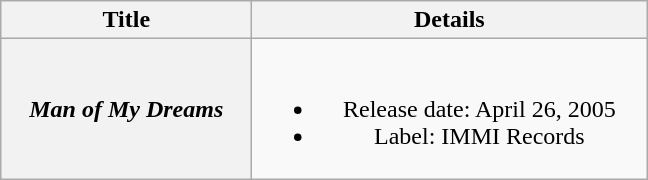<table class="wikitable plainrowheaders" style="text-align:center;">
<tr>
<th style="width:10em;">Title</th>
<th style="width:16em;">Details</th>
</tr>
<tr>
<th scope="row"><em>Man of My Dreams</em></th>
<td><br><ul><li>Release date: April 26, 2005</li><li>Label: IMMI Records</li></ul></td>
</tr>
</table>
